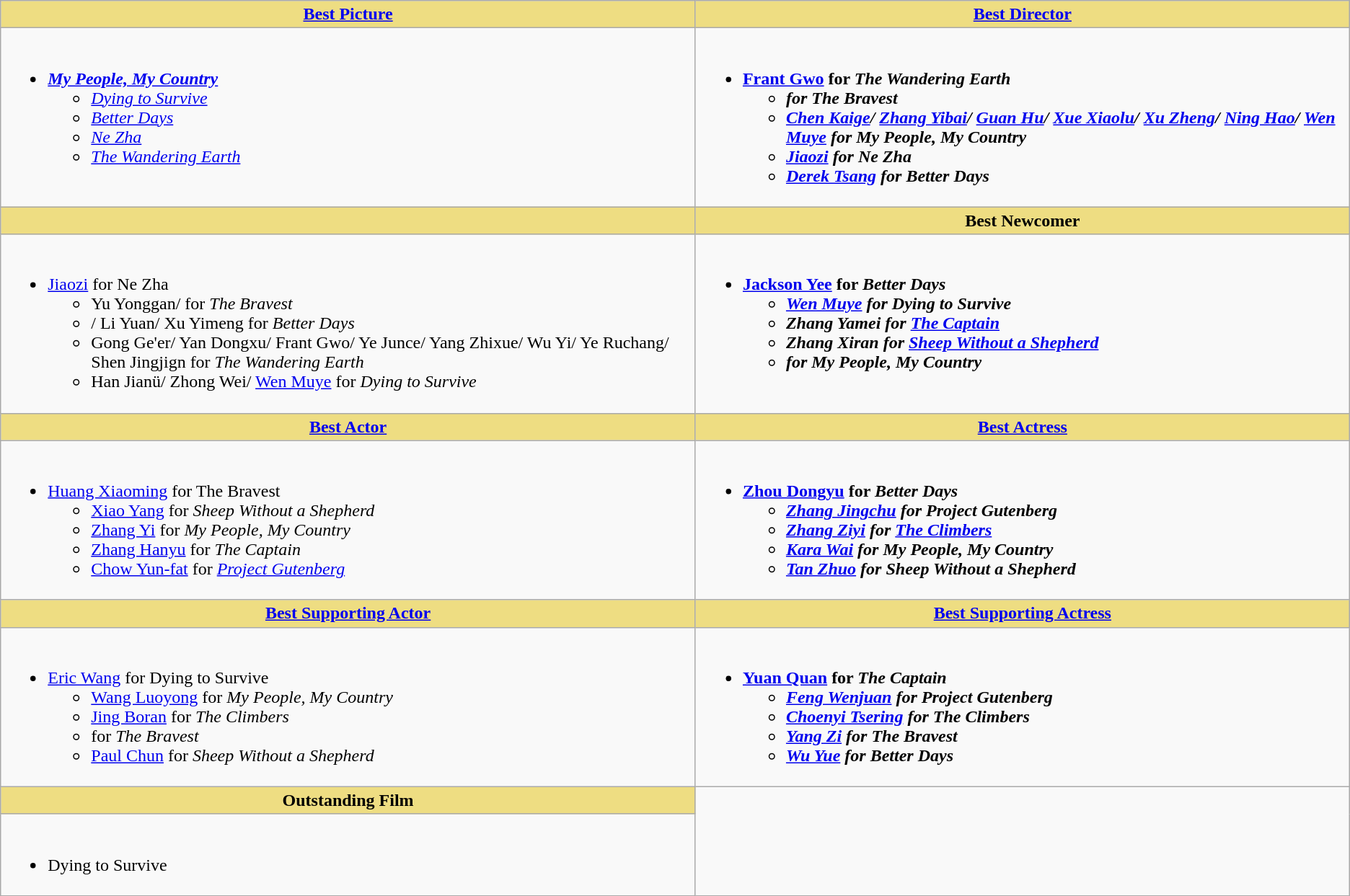<table class=wikitable>
<tr>
<th style="background:#EEDD82; width=50%"><a href='#'>Best Picture</a></th>
<th style="background:#EEDD82; width=50%"><a href='#'>Best Director</a></th>
</tr>
<tr>
<td valign="top"><br><ul><li><strong><em><a href='#'>My People, My Country</a></em></strong><ul><li><em><a href='#'>Dying to Survive</a></em></li><li><em><a href='#'>Better Days</a></em></li><li><em><a href='#'>Ne Zha</a></em></li><li><em><a href='#'>The Wandering Earth</a></em></li></ul></li></ul></td>
<td valign="top"><br><ul><li><strong><a href='#'>Frant Gwo</a> for <em>The Wandering Earth<strong><em><ul><li> for </em>The Bravest<em></li><li><a href='#'>Chen Kaige</a>/ <a href='#'>Zhang Yibai</a>/ <a href='#'>Guan Hu</a>/ <a href='#'>Xue Xiaolu</a>/ <a href='#'>Xu Zheng</a>/ <a href='#'>Ning Hao</a>/ <a href='#'>Wen Muye</a> for </em>My People, My Country<em></li><li><a href='#'>Jiaozi</a> for </em>Ne Zha<em></li><li><a href='#'>Derek Tsang</a> for </em>Better Days<em></li></ul></li></ul></td>
</tr>
<tr>
<th style="background:#EEDD82; width=50%"></th>
<th style="background:#EEDD82; width=50%">Best Newcomer</th>
</tr>
<tr>
<td valign="top"><br><ul><li></strong><a href='#'>Jiaozi</a> for </em>Ne Zha</em></strong><ul><li>Yu Yonggan/  for <em>The Bravest</em></li><li>/ Li Yuan/ Xu Yimeng for <em>Better Days</em></li><li>Gong Ge'er/ Yan Dongxu/ Frant Gwo/ Ye Junce/ Yang Zhixue/ Wu Yi/ Ye Ruchang/ Shen Jingjign  for <em>The Wandering Earth</em></li><li>Han Jianü/ Zhong Wei/ <a href='#'>Wen Muye</a> for <em>Dying to Survive</em></li></ul></li></ul></td>
<td valign="top"><br><ul><li><strong><a href='#'>Jackson Yee</a> for <em>Better Days<strong><em><ul><li><a href='#'>Wen Muye</a> for </em>Dying to Survive<em></li><li>Zhang Yamei for </em><a href='#'>The Captain</a><em></li><li>Zhang Xiran for </em><a href='#'>Sheep Without a Shepherd</a><em></li><li>for </em>My People, My Country<em></li></ul></li></ul></td>
</tr>
<tr>
<th style="background:#EEDD82; width=50%"><a href='#'>Best Actor</a></th>
<th style="background:#EEDD82; width=50%"><a href='#'>Best Actress</a></th>
</tr>
<tr>
<td valign="top"><br><ul><li></strong><a href='#'>Huang Xiaoming</a> for </em>The Bravest</em></strong><ul><li><a href='#'>Xiao Yang</a> for <em>Sheep Without a Shepherd</em></li><li><a href='#'>Zhang Yi</a> for <em>My People, My Country</em></li><li><a href='#'>Zhang Hanyu</a> for <em>The Captain</em></li><li><a href='#'>Chow Yun-fat</a> for <em><a href='#'>Project Gutenberg</a></em></li></ul></li></ul></td>
<td valign="top"><br><ul><li><strong><a href='#'>Zhou Dongyu</a> for <em>Better Days<strong><em><ul><li><a href='#'>Zhang Jingchu</a> for </em>Project Gutenberg<em></li><li><a href='#'>Zhang Ziyi</a> for </em><a href='#'>The Climbers</a><em></li><li><a href='#'>Kara Wai</a> for </em>My People, My Country<em></li><li><a href='#'>Tan Zhuo</a> for </em>Sheep Without a Shepherd<em></li></ul></li></ul></td>
</tr>
<tr>
<th style="background:#EEDD82; width=50%"><a href='#'>Best Supporting Actor</a></th>
<th style="background:#EEDD82; width=50%"><a href='#'>Best Supporting Actress</a></th>
</tr>
<tr>
<td valign="top"><br><ul><li></strong><a href='#'>Eric Wang</a> for </em>Dying to Survive</em></strong><ul><li><a href='#'>Wang Luoyong</a> for <em>My People, My Country</em></li><li><a href='#'>Jing Boran</a> for <em>The Climbers</em></li><li> for <em>The Bravest</em></li><li><a href='#'>Paul Chun</a> for <em>Sheep Without a Shepherd</em></li></ul></li></ul></td>
<td valign="top"><br><ul><li><strong><a href='#'>Yuan Quan</a> for <em>The Captain<strong><em><ul><li><a href='#'>Feng Wenjuan</a> for </em>Project Gutenberg<em></li><li><a href='#'>Choenyi Tsering</a> for </em>The Climbers<em></li><li><a href='#'>Yang Zi</a> for </em>The Bravest<em></li><li><a href='#'>Wu Yue</a> for </em>Better Days<em></li></ul></li></ul></td>
</tr>
<tr>
<th style="background:#EEDD82; width=50%">Outstanding Film</th>
</tr>
<tr>
<td valign="top"><br><ul><li></em></strong>Dying to Survive<strong><em></li></ul></td>
</tr>
</table>
